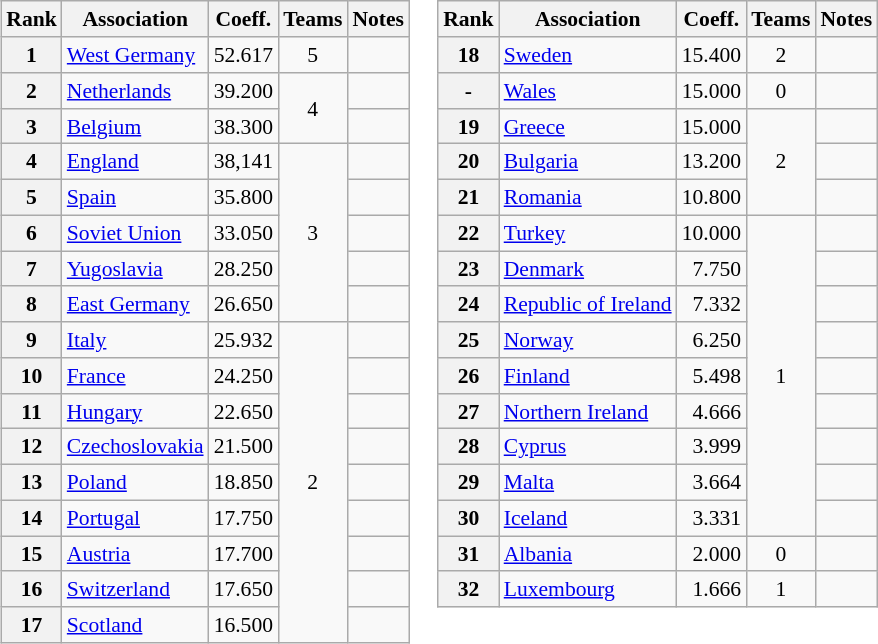<table>
<tr valign=top style="font-size:90%">
<td><br><table class="wikitable">
<tr>
<th>Rank</th>
<th>Association</th>
<th>Coeff.</th>
<th>Teams</th>
<th>Notes</th>
</tr>
<tr>
<th>1</th>
<td> <a href='#'>West Germany</a></td>
<td align=right>52.617</td>
<td style="text-align:center">5</td>
<td></td>
</tr>
<tr>
<th>2</th>
<td> <a href='#'>Netherlands</a></td>
<td align="right">39.200</td>
<td style="text-align:center" rowspan="2">4</td>
<td></td>
</tr>
<tr>
<th>3</th>
<td> <a href='#'>Belgium</a></td>
<td align="right">38.300</td>
<td></td>
</tr>
<tr>
<th>4</th>
<td> <a href='#'>England</a></td>
<td align="right">38,141</td>
<td style="text-align:center" rowspan="5">3</td>
<td></td>
</tr>
<tr>
<th>5</th>
<td> <a href='#'>Spain</a></td>
<td align="right">35.800</td>
<td></td>
</tr>
<tr>
<th>6</th>
<td> <a href='#'>Soviet Union</a></td>
<td align="right">33.050</td>
<td></td>
</tr>
<tr>
<th>7</th>
<td> <a href='#'>Yugoslavia</a></td>
<td align="right">28.250</td>
<td></td>
</tr>
<tr>
<th>8</th>
<td> <a href='#'>East Germany</a></td>
<td align="right">26.650</td>
<td></td>
</tr>
<tr>
<th>9</th>
<td> <a href='#'>Italy</a></td>
<td align="right">25.932</td>
<td style="text-align:center" rowspan="9">2</td>
<td></td>
</tr>
<tr>
<th>10</th>
<td> <a href='#'>France</a></td>
<td align="right">24.250</td>
<td></td>
</tr>
<tr>
<th>11</th>
<td> <a href='#'>Hungary</a></td>
<td align="right">22.650</td>
<td></td>
</tr>
<tr>
<th>12</th>
<td> <a href='#'>Czechoslovakia</a></td>
<td align="right">21.500</td>
<td></td>
</tr>
<tr>
<th>13</th>
<td> <a href='#'>Poland</a></td>
<td>18.850</td>
<td></td>
</tr>
<tr>
<th>14</th>
<td> <a href='#'>Portugal</a></td>
<td align="right">17.750</td>
<td></td>
</tr>
<tr>
<th>15</th>
<td> <a href='#'>Austria</a></td>
<td>17.700</td>
<td></td>
</tr>
<tr>
<th>16</th>
<td> <a href='#'>Switzerland</a></td>
<td align="right">17.650</td>
<td></td>
</tr>
<tr>
<th>17</th>
<td> <a href='#'>Scotland</a></td>
<td align="right">16.500</td>
<td></td>
</tr>
</table>
</td>
<td><br><table class="wikitable">
<tr>
<th>Rank</th>
<th>Association</th>
<th>Coeff.</th>
<th>Teams</th>
<th>Notes</th>
</tr>
<tr>
<th>18</th>
<td> <a href='#'>Sweden</a></td>
<td align="right">15.400</td>
<td style="text-align:center">2</td>
<td></td>
</tr>
<tr>
<th>-</th>
<td> <a href='#'>Wales</a></td>
<td>15.000</td>
<td style="text-align:center">0</td>
<td></td>
</tr>
<tr>
<th>19</th>
<td> <a href='#'>Greece</a></td>
<td align="right">15.000</td>
<td style="text-align:center" rowspan="3">2</td>
<td></td>
</tr>
<tr>
<th>20</th>
<td> <a href='#'>Bulgaria</a></td>
<td align="right">13.200</td>
<td></td>
</tr>
<tr>
<th>21</th>
<td> <a href='#'>Romania</a></td>
<td align=right>10.800</td>
<td></td>
</tr>
<tr>
<th>22</th>
<td> <a href='#'>Turkey</a></td>
<td align="right">10.000</td>
<td style="text-align:center" rowspan="9">1</td>
<td></td>
</tr>
<tr>
<th>23</th>
<td> <a href='#'>Denmark</a></td>
<td align="right">7.750</td>
<td></td>
</tr>
<tr>
<th>24</th>
<td> <a href='#'>Republic of Ireland</a></td>
<td align="right">7.332</td>
<td></td>
</tr>
<tr>
<th>25</th>
<td> <a href='#'>Norway</a></td>
<td align=right>6.250</td>
<td></td>
</tr>
<tr>
<th>26</th>
<td> <a href='#'>Finland</a></td>
<td align="right">5.498</td>
<td></td>
</tr>
<tr>
<th>27</th>
<td> <a href='#'>Northern Ireland</a></td>
<td align="right">4.666</td>
<td></td>
</tr>
<tr>
<th>28</th>
<td> <a href='#'>Cyprus</a></td>
<td align="right">3.999</td>
<td></td>
</tr>
<tr>
<th>29</th>
<td> <a href='#'>Malta</a></td>
<td align="right">3.664</td>
<td></td>
</tr>
<tr>
<th>30</th>
<td> <a href='#'>Iceland</a></td>
<td align="right">3.331</td>
<td></td>
</tr>
<tr>
<th>31</th>
<td> <a href='#'>Albania</a></td>
<td align="right">2.000</td>
<td style="text-align:center">0</td>
<td></td>
</tr>
<tr>
<th>32</th>
<td> <a href='#'>Luxembourg</a></td>
<td align="right">1.666</td>
<td style="text-align:center">1</td>
<td></td>
</tr>
</table>
</td>
</tr>
</table>
